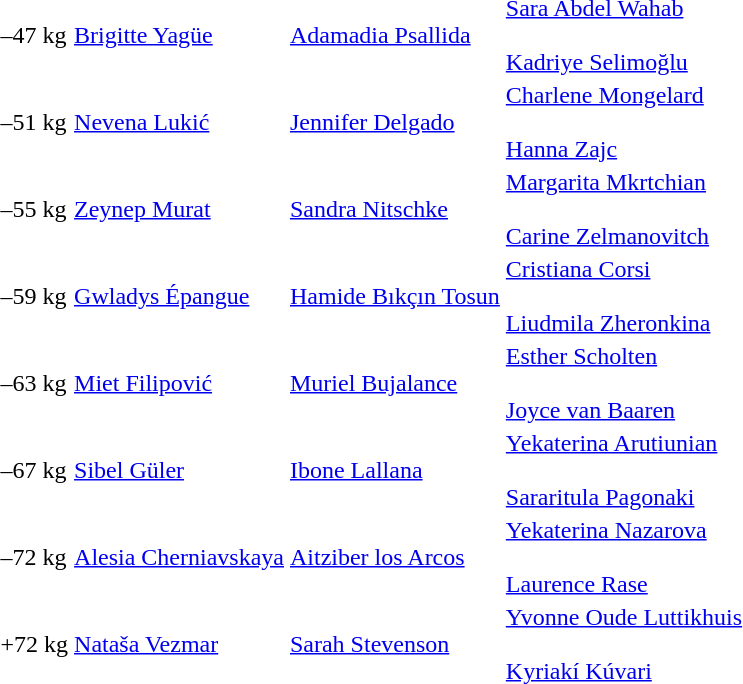<table>
<tr>
<td>–47 kg</td>
<td><a href='#'>Brigitte Yagüe</a> <br> </td>
<td><a href='#'>Adamadia Psallida</a> <br> </td>
<td><a href='#'>Sara Abdel Wahab</a> <br> <br> <a href='#'>Kadriye Selimoğlu</a> <br> </td>
</tr>
<tr>
<td>–51 kg</td>
<td><a href='#'>Nevena Lukić</a> <br> </td>
<td><a href='#'>Jennifer Delgado</a> <br> </td>
<td><a href='#'>Charlene Mongelard</a> <br> <br> <a href='#'>Hanna Zajc</a> <br> </td>
</tr>
<tr>
<td>–55 kg</td>
<td><a href='#'>Zeynep Murat</a> <br> </td>
<td><a href='#'>Sandra Nitschke</a> <br> </td>
<td><a href='#'>Margarita Mkrtchian</a> <br> <br> <a href='#'>Carine Zelmanovitch</a> <br> </td>
</tr>
<tr>
<td>–59 kg</td>
<td><a href='#'>Gwladys Épangue</a> <br> </td>
<td><a href='#'>Hamide Bıkçın Tosun</a> <br> </td>
<td><a href='#'>Cristiana Corsi</a> <br> <br> <a href='#'>Liudmila Zheronkina</a> <br> </td>
</tr>
<tr>
<td>–63 kg</td>
<td><a href='#'>Miet Filipović</a> <br> </td>
<td><a href='#'>Muriel Bujalance</a> <br> </td>
<td><a href='#'>Esther Scholten</a> <br> <br> <a href='#'>Joyce van Baaren</a> <br></td>
</tr>
<tr>
<td>–67 kg</td>
<td><a href='#'>Sibel Güler</a> <br> </td>
<td><a href='#'>Ibone Lallana</a> <br> </td>
<td><a href='#'>Yekaterina Arutiunian</a> <br> <br> <a href='#'>Sararitula Pagonaki</a> <br> </td>
</tr>
<tr>
<td>–72 kg</td>
<td><a href='#'>Alesia Cherniavskaya</a> <br> </td>
<td><a href='#'>Aitziber los Arcos</a> <br> </td>
<td><a href='#'>Yekaterina Nazarova</a> <br> <br> <a href='#'>Laurence Rase</a> <br> </td>
</tr>
<tr>
<td>+72 kg</td>
<td><a href='#'>Nataša Vezmar</a> <br> </td>
<td><a href='#'>Sarah Stevenson</a> <br> </td>
<td><a href='#'>Yvonne Oude Luttikhuis</a> <br> <br> <a href='#'>Kyriakí Kúvari</a> <br> </td>
</tr>
</table>
